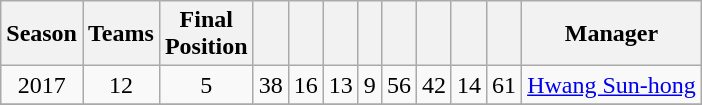<table class="wikitable" style="text-align:center">
<tr>
<th>Season</th>
<th>Teams</th>
<th>Final<br>Position</th>
<th></th>
<th></th>
<th></th>
<th></th>
<th></th>
<th></th>
<th></th>
<th></th>
<th>Manager</th>
</tr>
<tr>
<td>2017</td>
<td>12</td>
<td>5</td>
<td>38</td>
<td>16</td>
<td>13</td>
<td>9</td>
<td>56</td>
<td>42</td>
<td>14</td>
<td>61</td>
<td align=left> <a href='#'>Hwang Sun-hong</a></td>
</tr>
<tr>
</tr>
</table>
